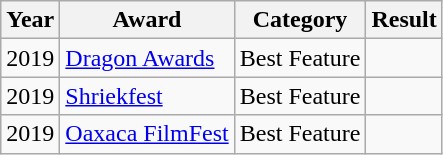<table class=wikitable>
<tr>
<th>Year</th>
<th>Award</th>
<th>Category</th>
<th>Result</th>
</tr>
<tr>
<td>2019</td>
<td><a href='#'>Dragon Awards</a></td>
<td>Best Feature</td>
<td></td>
</tr>
<tr>
<td>2019</td>
<td><a href='#'>Shriekfest</a></td>
<td>Best Feature</td>
<td></td>
</tr>
<tr>
<td>2019</td>
<td><a href='#'>Oaxaca FilmFest</a></td>
<td>Best Feature</td>
<td></td>
</tr>
</table>
